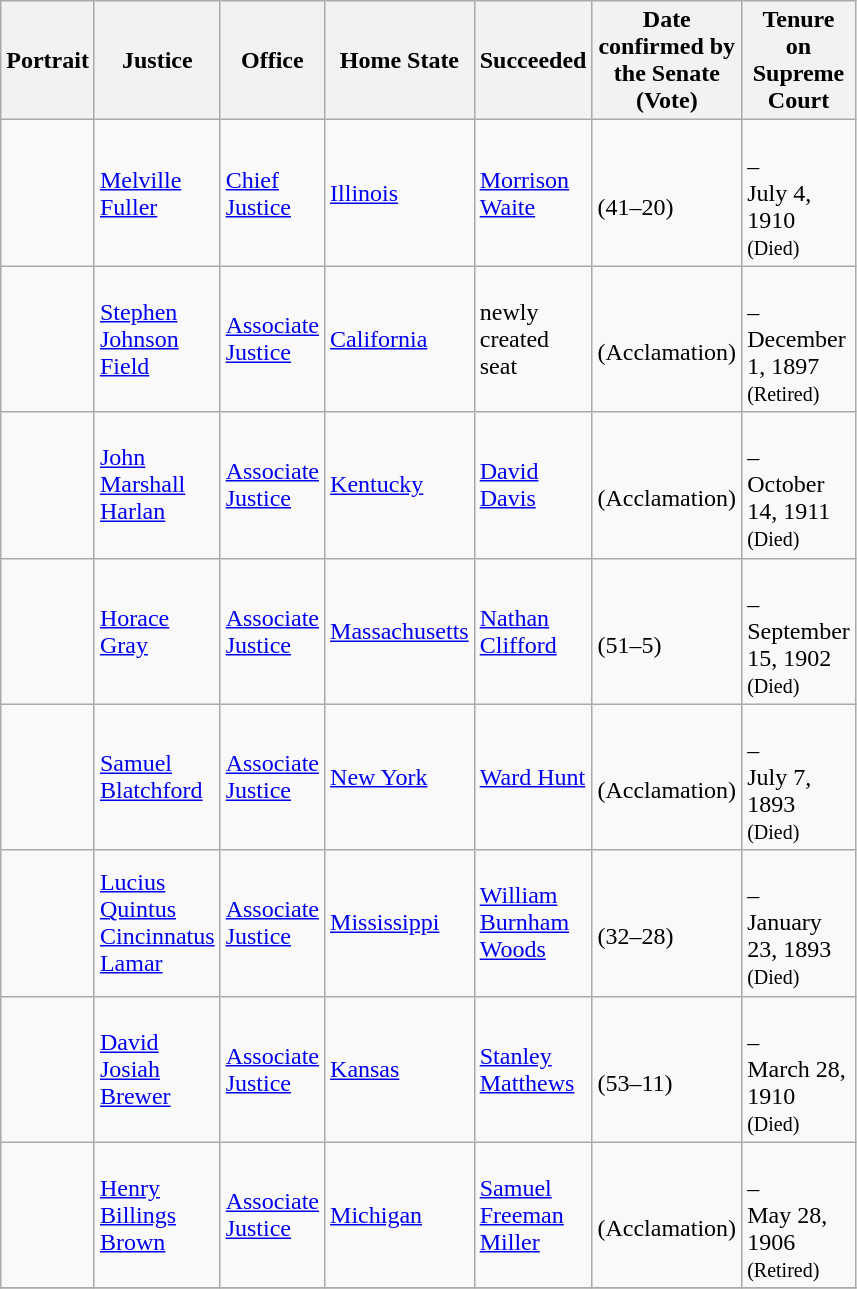<table class="wikitable sortable">
<tr>
<th scope="col" style="width: 10px;">Portrait</th>
<th scope="col" style="width: 10px;">Justice</th>
<th scope="col" style="width: 10px;">Office</th>
<th scope="col" style="width: 10px;">Home State</th>
<th scope="col" style="width: 10px;">Succeeded</th>
<th scope="col" style="width: 10px;">Date confirmed by the Senate<br>(Vote)</th>
<th scope="col" style="width: 10px;">Tenure on Supreme Court</th>
</tr>
<tr>
<td></td>
<td><a href='#'>Melville Fuller</a></td>
<td><a href='#'>Chief Justice</a></td>
<td><a href='#'>Illinois</a></td>
<td><a href='#'>Morrison Waite</a></td>
<td><br>(41–20)</td>
<td><br>–<br>July 4, 1910<br><small>(Died)</small></td>
</tr>
<tr>
<td></td>
<td><a href='#'>Stephen Johnson Field</a></td>
<td><a href='#'>Associate Justice</a></td>
<td><a href='#'>California</a></td>
<td>newly created seat</td>
<td><br>(Acclamation)</td>
<td><br>–<br>December 1, 1897<br><small>(Retired)</small></td>
</tr>
<tr>
<td></td>
<td><a href='#'>John Marshall Harlan</a></td>
<td><a href='#'>Associate Justice</a></td>
<td><a href='#'>Kentucky</a></td>
<td><a href='#'>David Davis</a></td>
<td><br>(Acclamation)</td>
<td><br>–<br>October 14, 1911<br><small>(Died)</small></td>
</tr>
<tr>
<td></td>
<td><a href='#'>Horace Gray</a></td>
<td><a href='#'>Associate Justice</a></td>
<td><a href='#'>Massachusetts</a></td>
<td><a href='#'>Nathan Clifford</a></td>
<td><br>(51–5)</td>
<td><br>–<br>September 15, 1902<br><small>(Died)</small></td>
</tr>
<tr>
<td></td>
<td><a href='#'>Samuel Blatchford</a></td>
<td><a href='#'>Associate Justice</a></td>
<td><a href='#'>New York</a></td>
<td><a href='#'>Ward Hunt</a></td>
<td><br>(Acclamation)</td>
<td><br>–<br>July 7, 1893<br><small>(Died)</small></td>
</tr>
<tr>
<td></td>
<td><a href='#'>Lucius Quintus Cincinnatus Lamar</a></td>
<td><a href='#'>Associate Justice</a></td>
<td><a href='#'>Mississippi</a></td>
<td><a href='#'>William Burnham Woods</a></td>
<td><br>(32–28)</td>
<td><br>–<br>January 23, 1893<br><small>(Died)</small></td>
</tr>
<tr>
<td></td>
<td><a href='#'>David Josiah Brewer</a></td>
<td><a href='#'>Associate Justice</a></td>
<td><a href='#'>Kansas</a></td>
<td><a href='#'>Stanley Matthews</a></td>
<td><br>(53–11)</td>
<td><br>–<br>March 28, 1910<br><small>(Died)</small></td>
</tr>
<tr>
<td></td>
<td><a href='#'>Henry Billings Brown</a></td>
<td><a href='#'>Associate Justice</a></td>
<td><a href='#'>Michigan</a></td>
<td><a href='#'>Samuel Freeman Miller</a></td>
<td><br>(Acclamation)</td>
<td><br>–<br>May 28, 1906<br><small>(Retired)</small></td>
</tr>
<tr>
</tr>
</table>
